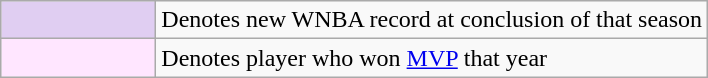<table class="wikitable font-size:80%">
<tr>
<td align=center style="background-color: #E0CEF2; border:1px solid #aaaaaa; width:6em;"></td>
<td>Denotes new WNBA record at conclusion of that season</td>
</tr>
<tr>
<td style="background-color:#FFE6FF; border:1px solid #aaaaaa; width:6em"></td>
<td>Denotes player who won <a href='#'>MVP</a> that year</td>
</tr>
</table>
